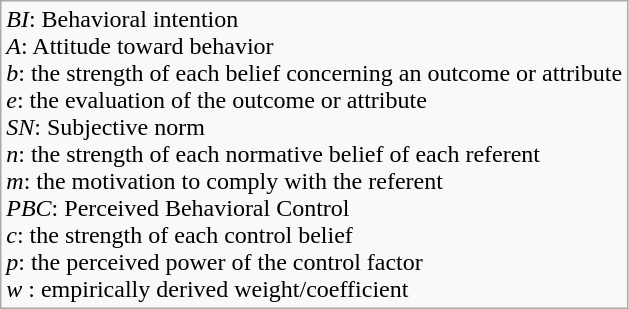<table class="wikitable">
<tr>
<td><em>BI</em>: Behavioral intention<br><em>A</em>: Attitude toward behavior<br><em>b</em>: the strength of each belief concerning an outcome or attribute<br><em>e</em>: the evaluation of the outcome or attribute<br><em>SN</em>: Subjective norm<br><em>n</em>: the strength of each normative belief of each referent<br><em>m</em>: the motivation to comply with the referent<br><em>PBC</em>: Perceived Behavioral Control<br><em>c</em>: the strength of each control belief<br><em>p</em>: the perceived power of the control factor<br><em>w</em> : empirically derived weight/coefficient</td>
</tr>
</table>
